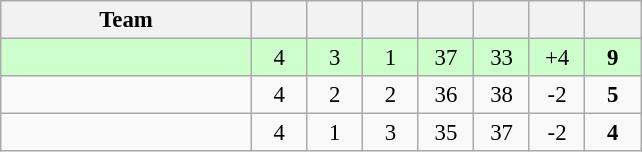<table class="wikitable" style="text-align:center;font-size:95%">
<tr>
<th width=160>Team</th>
<th width=30></th>
<th width=30></th>
<th width=30></th>
<th width=30></th>
<th width=30></th>
<th width=30></th>
<th width=30></th>
</tr>
<tr bgcolor=ccffcc>
<td align="left"></td>
<td>4</td>
<td>3</td>
<td>1</td>
<td>37</td>
<td>33</td>
<td>+4</td>
<td><strong>9</strong></td>
</tr>
<tr>
<td align="left"></td>
<td>4</td>
<td>2</td>
<td>2</td>
<td>36</td>
<td>38</td>
<td>-2</td>
<td><strong>5</strong></td>
</tr>
<tr>
<td align="left"></td>
<td>4</td>
<td>1</td>
<td>3</td>
<td>35</td>
<td>37</td>
<td>-2</td>
<td><strong>4</strong></td>
</tr>
</table>
